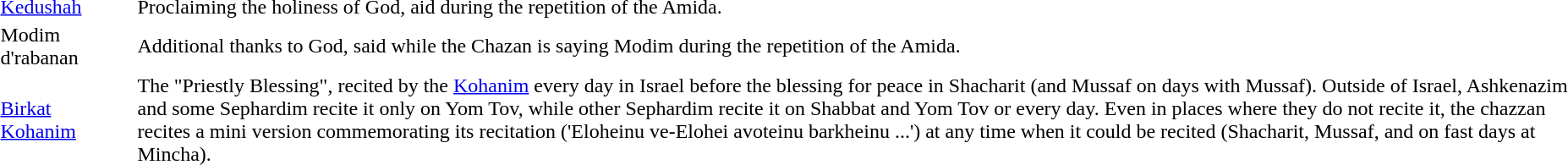<table>
<tr>
<td width="100px"><a href='#'>Kedushah</a></td>
<td style="direction:rtl"></td>
<td>Proclaiming the holiness of God, aid during the repetition of the Amida.</td>
</tr>
<tr>
<td width="100px">Modim d'rabanan</td>
<td style="direction:rtl"></td>
<td>Additional thanks to God, said while the Chazan is saying Modim during the repetition of the Amida.</td>
</tr>
<tr>
<td width="100px"><a href='#'>Birkat Kohanim</a></td>
<td style="direction:rtl"></td>
<td>The "Priestly Blessing", recited by the <a href='#'>Kohanim</a> every day in Israel before the blessing for peace in Shacharit (and Mussaf on days with Mussaf). Outside of Israel, Ashkenazim and some Sephardim recite it only on Yom Tov, while other Sephardim recite it on Shabbat and Yom Tov or every day.  Even in places where they do not recite it, the chazzan recites a mini version commemorating its recitation ('Eloheinu ve-Elohei avoteinu barkheinu ...') at any time when it could be recited (Shacharit, Mussaf, and on fast days at Mincha).</td>
</tr>
</table>
